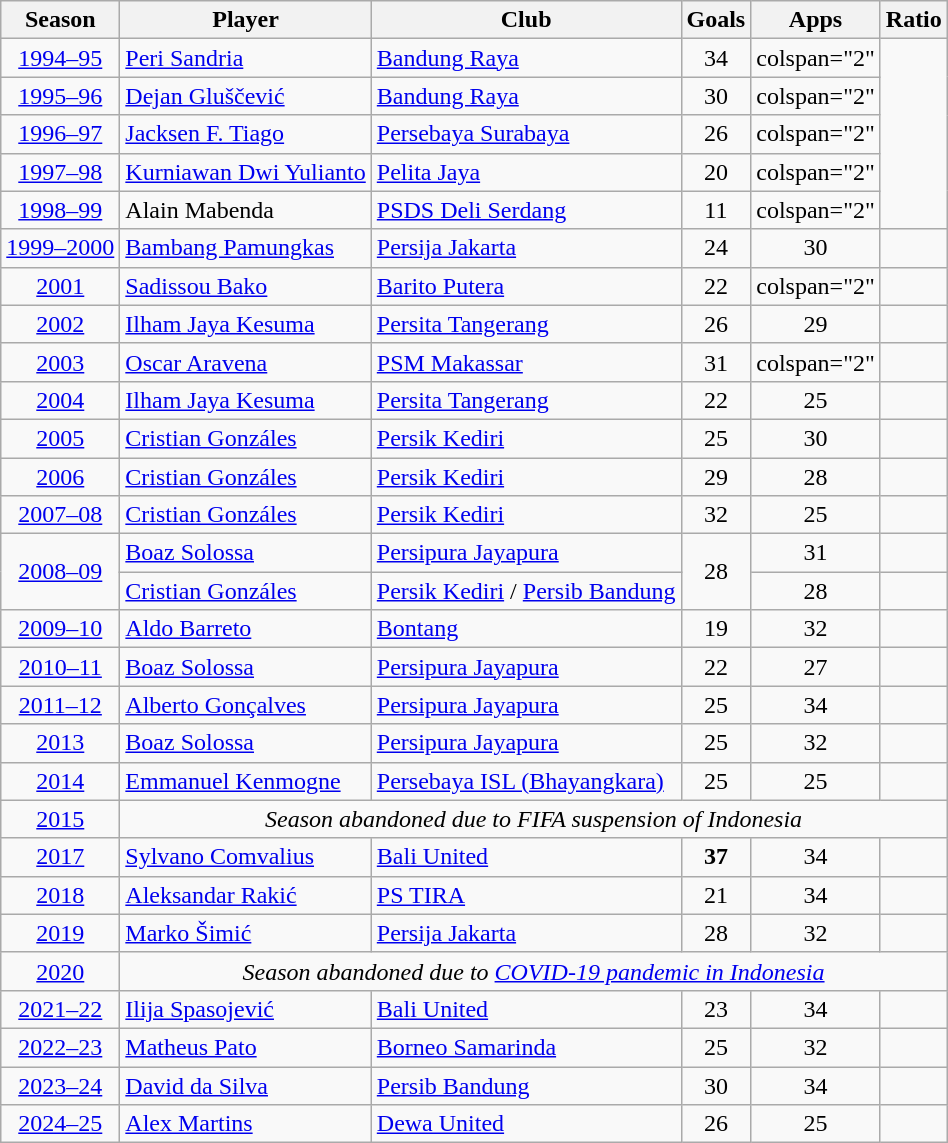<table class="wikitable sortable">
<tr>
<th scope="col">Season</th>
<th scope="col">Player</th>
<th scope="col">Club</th>
<th scope="col">Goals</th>
<th scope="col">Apps</th>
<th scope="col">Ratio</th>
</tr>
<tr>
<td scope="row" align="center"><a href='#'>1994–95</a></td>
<td> <a href='#'>Peri Sandria</a></td>
<td><a href='#'>Bandung Raya</a></td>
<td style="text-align:center">34</td>
<td>colspan="2" </td>
</tr>
<tr>
<td scope="row" align="center"><a href='#'>1995–96</a></td>
<td> <a href='#'>Dejan Gluščević</a></td>
<td><a href='#'>Bandung Raya</a></td>
<td style="text-align:center">30</td>
<td>colspan="2" </td>
</tr>
<tr>
<td align="center"><a href='#'>1996–97</a></td>
<td> <a href='#'>Jacksen F. Tiago</a></td>
<td><a href='#'>Persebaya Surabaya</a></td>
<td style="text-align:center">26</td>
<td>colspan="2" </td>
</tr>
<tr>
<td align="center"><a href='#'>1997–98</a></td>
<td> <a href='#'>Kurniawan Dwi Yulianto</a></td>
<td><a href='#'>Pelita Jaya</a></td>
<td style="text-align:center">20</td>
<td>colspan="2" </td>
</tr>
<tr>
<td align="center"><a href='#'>1998–99</a></td>
<td> Alain Mabenda</td>
<td><a href='#'>PSDS Deli Serdang</a></td>
<td style="text-align:center">11</td>
<td>colspan="2" </td>
</tr>
<tr>
<td align="center"><a href='#'>1999–2000</a></td>
<td> <a href='#'>Bambang Pamungkas</a></td>
<td><a href='#'>Persija Jakarta</a></td>
<td style="text-align:center">24</td>
<td style="text-align:center">30</td>
<td style="text-align:center"></td>
</tr>
<tr>
<td align="center"><a href='#'>2001</a></td>
<td> <a href='#'>Sadissou Bako</a></td>
<td><a href='#'>Barito Putera</a></td>
<td style="text-align:center">22</td>
<td>colspan="2" </td>
</tr>
<tr>
<td align="center"><a href='#'>2002</a></td>
<td> <a href='#'>Ilham Jaya Kesuma</a></td>
<td><a href='#'>Persita Tangerang</a></td>
<td style="text-align:center">26</td>
<td style="text-align:center">29</td>
<td style="text-align:center"></td>
</tr>
<tr>
<td align="center"><a href='#'>2003</a></td>
<td> <a href='#'>Oscar Aravena</a></td>
<td><a href='#'>PSM Makassar</a></td>
<td style="text-align:center">31</td>
<td>colspan="2" </td>
</tr>
<tr>
<td align="center"><a href='#'>2004</a></td>
<td> <a href='#'>Ilham Jaya Kesuma</a></td>
<td><a href='#'>Persita Tangerang</a></td>
<td style="text-align:center">22</td>
<td style="text-align:center">25</td>
<td style="text-align:center"></td>
</tr>
<tr>
<td align="center"><a href='#'>2005</a></td>
<td> <a href='#'>Cristian Gonzáles</a></td>
<td><a href='#'>Persik Kediri</a></td>
<td style="text-align:center">25</td>
<td style="text-align:center">30</td>
<td style="text-align:center"></td>
</tr>
<tr>
<td align="center"><a href='#'>2006</a></td>
<td> <a href='#'>Cristian Gonzáles</a></td>
<td><a href='#'>Persik Kediri</a></td>
<td style="text-align:center">29</td>
<td style="text-align:center">28</td>
<td style="text-align:center"></td>
</tr>
<tr>
<td align="center"><a href='#'>2007–08</a></td>
<td> <a href='#'>Cristian Gonzáles</a></td>
<td><a href='#'>Persik Kediri</a></td>
<td style="text-align:center">32</td>
<td style="text-align:center">25</td>
<td style="text-align:center"></td>
</tr>
<tr>
<td rowspan="2" align="center"><a href='#'>2008–09</a></td>
<td> <a href='#'>Boaz Solossa</a></td>
<td><a href='#'>Persipura Jayapura</a></td>
<td rowspan="2" style="text-align:center">28</td>
<td style="text-align:center">31</td>
<td style="text-align:center"></td>
</tr>
<tr>
<td> <a href='#'>Cristian Gonzáles</a></td>
<td><a href='#'>Persik Kediri</a> / <a href='#'>Persib Bandung</a></td>
<td style="text-align:center">28</td>
<td style="text-align:center"></td>
</tr>
<tr>
<td align="center"><a href='#'>2009–10</a></td>
<td> <a href='#'>Aldo Barreto</a></td>
<td><a href='#'>Bontang</a></td>
<td style="text-align:center">19</td>
<td style="text-align:center">32</td>
<td style="text-align:center"></td>
</tr>
<tr>
<td align="center"><a href='#'>2010–11</a></td>
<td> <a href='#'>Boaz Solossa</a></td>
<td><a href='#'>Persipura Jayapura</a></td>
<td style="text-align:center">22</td>
<td style="text-align:center">27</td>
<td style="text-align:center"></td>
</tr>
<tr>
<td align="center"><a href='#'>2011–12</a></td>
<td> <a href='#'>Alberto Gonçalves</a></td>
<td><a href='#'>Persipura Jayapura</a></td>
<td style="text-align:center">25</td>
<td style="text-align:center">34</td>
<td style="text-align:center"></td>
</tr>
<tr>
<td align="center"><a href='#'>2013</a></td>
<td> <a href='#'>Boaz Solossa</a></td>
<td><a href='#'>Persipura Jayapura</a></td>
<td style="text-align:center">25</td>
<td style="text-align:center">32</td>
<td style="text-align:center"></td>
</tr>
<tr>
<td align="center"><a href='#'>2014</a></td>
<td> <a href='#'>Emmanuel Kenmogne</a></td>
<td><a href='#'>Persebaya ISL (Bhayangkara)</a></td>
<td style="text-align:center">25</td>
<td style="text-align:center">25</td>
<td style="text-align:center"></td>
</tr>
<tr>
<td align="center"><a href='#'>2015</a></td>
<td align="center" colspan="5"><em>Season abandoned due to FIFA suspension of Indonesia</em></td>
</tr>
<tr>
<td align="center"><a href='#'>2017</a></td>
<td> <a href='#'>Sylvano Comvalius</a></td>
<td><a href='#'>Bali United</a></td>
<td style="text-align:center"><strong>37</strong></td>
<td style="text-align:center">34</td>
<td style="text-align:center"></td>
</tr>
<tr>
<td align="center"><a href='#'>2018</a></td>
<td> <a href='#'>Aleksandar Rakić</a></td>
<td><a href='#'>PS TIRA</a></td>
<td style="text-align:center">21</td>
<td style="text-align:center">34</td>
<td style="text-align:center"></td>
</tr>
<tr>
<td align="center"><a href='#'>2019</a></td>
<td> <a href='#'>Marko Šimić</a></td>
<td><a href='#'>Persija Jakarta</a></td>
<td style="text-align:center">28</td>
<td style="text-align:center">32</td>
<td style="text-align:center"></td>
</tr>
<tr>
<td align="center"><a href='#'>2020</a></td>
<td align="center" colspan="5"><em>Season abandoned due to <a href='#'>COVID-19 pandemic in Indonesia</a></em></td>
</tr>
<tr>
<td align="center"><a href='#'>2021–22</a></td>
<td> <a href='#'>Ilija Spasojević</a></td>
<td><a href='#'>Bali United</a></td>
<td style="text-align:center">23</td>
<td style="text-align:center">34</td>
<td style="text-align:center"></td>
</tr>
<tr>
<td align="center"><a href='#'>2022–23</a></td>
<td> <a href='#'>Matheus Pato</a></td>
<td><a href='#'>Borneo Samarinda</a></td>
<td style="text-align:center">25</td>
<td style="text-align:center">32</td>
<td style="text-align:center"></td>
</tr>
<tr>
<td align="center"><a href='#'>2023–24</a></td>
<td> <a href='#'>David da Silva</a></td>
<td><a href='#'>Persib Bandung</a></td>
<td style="text-align:center">30</td>
<td style="text-align:center">34</td>
<td style="text-align:center"></td>
</tr>
<tr>
<td align="center"><a href='#'>2024–25</a></td>
<td> <a href='#'>Alex Martins</a></td>
<td><a href='#'>Dewa United</a></td>
<td style="text-align:center">26</td>
<td style="text-align:center">25</td>
<td style="text-align:center"></td>
</tr>
</table>
